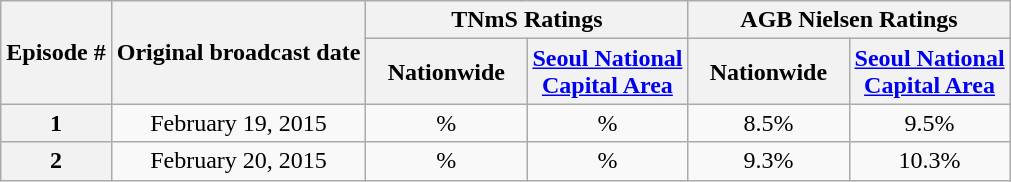<table class=wikitable style="text-align:center">
<tr>
<th rowspan="2">Episode #</th>
<th rowspan="2">Original broadcast date</th>
<th colspan="2">TNmS Ratings</th>
<th colspan="2">AGB Nielsen Ratings</th>
</tr>
<tr>
<th width=100>Nationwide</th>
<th width=100><a href='#'>Seoul National Capital Area</a></th>
<th width=100>Nationwide</th>
<th width=100><a href='#'>Seoul National Capital Area</a></th>
</tr>
<tr>
<th>1</th>
<td>February 19, 2015</td>
<td>%</td>
<td>%</td>
<td>8.5%</td>
<td>9.5%</td>
</tr>
<tr>
<th>2</th>
<td>February 20, 2015</td>
<td>%</td>
<td>%</td>
<td>9.3%</td>
<td>10.3%</td>
</tr>
</table>
